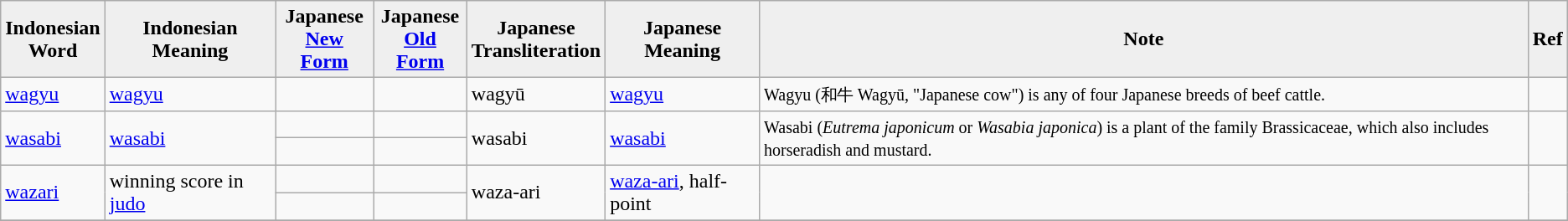<table class="wikitable">
<tr>
<th style="background:#efefef;">Indonesian <br>Word</th>
<th style="background:#efefef;">Indonesian <br>Meaning</th>
<th style="background:#efefef;">Japanese <br><a href='#'>New Form</a></th>
<th style="background:#efefef;">Japanese <br><a href='#'>Old Form</a></th>
<th style="background:#efefef;">Japanese <br>Transliteration</th>
<th style="background:#efefef;">Japanese <br>Meaning</th>
<th style="background:#efefef;">Note</th>
<th style="background:#efefef;">Ref</th>
</tr>
<tr>
<td><a href='#'>wagyu</a></td>
<td><a href='#'>wagyu</a></td>
<td></td>
<td></td>
<td>wagyū</td>
<td><a href='#'>wagyu</a></td>
<td><small>Wagyu (和牛 Wagyū, "Japanese cow") is any of four Japanese breeds of beef cattle.</small></td>
<td></td>
</tr>
<tr>
<td rowspan="2"><a href='#'>wasabi</a></td>
<td rowspan="2"><a href='#'>wasabi</a></td>
<td></td>
<td></td>
<td rowspan="2">wasabi</td>
<td rowspan="2"><a href='#'>wasabi</a></td>
<td rowspan="2"><small>Wasabi (<em>Eutrema japonicum</em> or <em>Wasabia japonica</em>) is a plant of the family Brassicaceae, which also includes horseradish and mustard.</small></td>
<td rowspan="2"></td>
</tr>
<tr>
<td></td>
<td></td>
</tr>
<tr>
<td rowspan="2"><a href='#'>wazari</a></td>
<td rowspan="2">winning score in <a href='#'>judo</a></td>
<td></td>
<td></td>
<td rowspan="2">waza-ari</td>
<td rowspan="2"><a href='#'>waza-ari</a>, half-point</td>
<td rowspan="2"><small></small></td>
<td rowspan="2"></td>
</tr>
<tr>
<td></td>
<td></td>
</tr>
<tr>
</tr>
</table>
